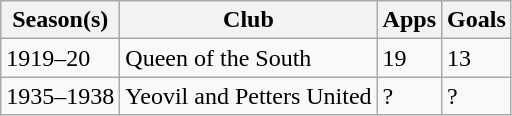<table class="wikitable">
<tr>
<th>Season(s)</th>
<th>Club</th>
<th>Apps</th>
<th>Goals</th>
</tr>
<tr>
<td>1919–20</td>
<td>Queen of the South</td>
<td>19</td>
<td>13</td>
</tr>
<tr>
<td>1935–1938</td>
<td>Yeovil and Petters United</td>
<td>?</td>
<td>?</td>
</tr>
</table>
